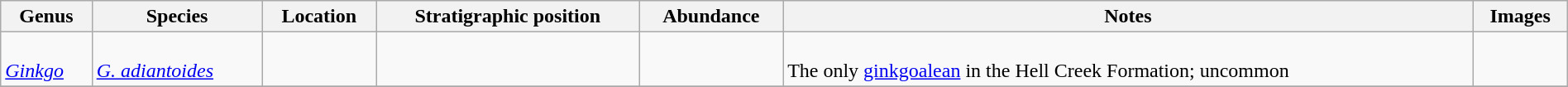<table class="wikitable sortable"  style="margin:auto; width:100%;">
<tr>
<th>Genus</th>
<th>Species</th>
<th>Location</th>
<th>Stratigraphic position</th>
<th>Abundance</th>
<th>Notes</th>
<th>Images</th>
</tr>
<tr>
<td><br><em><a href='#'>Ginkgo</a></em></td>
<td><br><em><a href='#'>G. adiantoides</a></em></td>
<td></td>
<td></td>
<td></td>
<td><br>The only <a href='#'>ginkgoalean</a> in the Hell Creek Formation; uncommon</td>
<td><br></td>
</tr>
<tr>
</tr>
</table>
